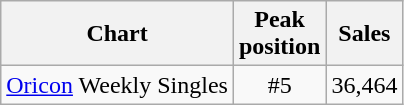<table class="wikitable">
<tr>
<th align="left">Chart</th>
<th align="center">Peak<br>position</th>
<th align="center">Sales</th>
</tr>
<tr>
<td align="left"><a href='#'>Oricon</a> Weekly Singles</td>
<td align="center">#5</td>
<td align="">36,464</td>
</tr>
</table>
